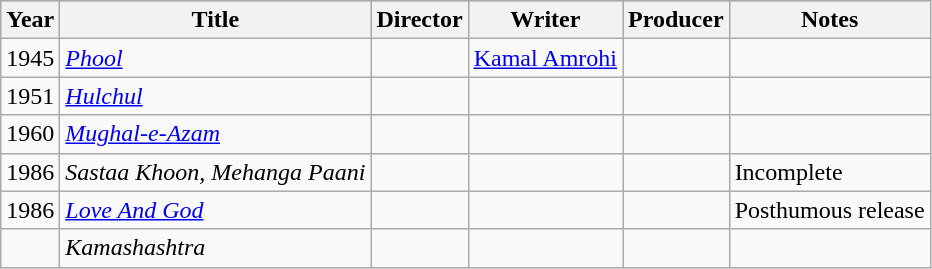<table class="wikitable">
<tr style="background:#ccc; text-align:center;">
<th>Year</th>
<th>Title</th>
<th>Director</th>
<th>Writer</th>
<th>Producer</th>
<th>Notes</th>
</tr>
<tr>
<td>1945</td>
<td><em><a href='#'>Phool</a></em></td>
<td></td>
<td><a href='#'>Kamal Amrohi</a></td>
<td></td>
<td></td>
</tr>
<tr>
<td>1951</td>
<td><em><a href='#'>Hulchul</a></em></td>
<td></td>
<td></td>
<td></td>
<td></td>
</tr>
<tr>
<td>1960</td>
<td><em><a href='#'>Mughal-e-Azam</a></em></td>
<td></td>
<td></td>
<td></td>
<td></td>
</tr>
<tr>
<td>1986</td>
<td><em>Sastaa Khoon, Mehanga Paani</em></td>
<td></td>
<td></td>
<td></td>
<td>Incomplete</td>
</tr>
<tr>
<td>1986</td>
<td><em><a href='#'>Love And God</a></em></td>
<td></td>
<td></td>
<td></td>
<td>Posthumous release</td>
</tr>
<tr>
<td></td>
<td><em>Kamashashtra</em></td>
<td></td>
<td></td>
<td></td>
<td></td>
</tr>
</table>
